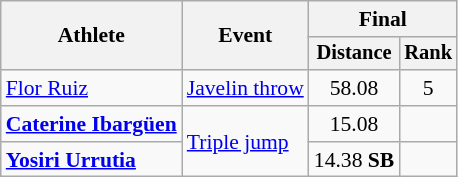<table class=wikitable style="font-size:90%">
<tr>
<th rowspan="2">Athlete</th>
<th rowspan="2">Event</th>
<th colspan="2">Final</th>
</tr>
<tr style="font-size:95%">
<th>Distance</th>
<th>Rank</th>
</tr>
<tr align=center>
<td align=left><a href='#'>Flor Ruiz</a></td>
<td align=left><a href='#'>Javelin throw</a></td>
<td>58.08</td>
<td>5</td>
</tr>
<tr align=center>
<td align=left><strong><a href='#'>Caterine Ibargüen</a></strong></td>
<td align=left rowspan=2><a href='#'>Triple jump</a></td>
<td>15.08</td>
<td></td>
</tr>
<tr align=center>
<td align=left><strong><a href='#'>Yosiri Urrutia</a></strong></td>
<td>14.38 <strong>SB</strong></td>
<td></td>
</tr>
</table>
